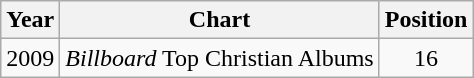<table class="wikitable sortable">
<tr>
<th>Year</th>
<th>Chart</th>
<th>Position</th>
</tr>
<tr>
<td>2009</td>
<td><em>Billboard</em> Top Christian Albums</td>
<td style="text-align:center;">16</td>
</tr>
</table>
